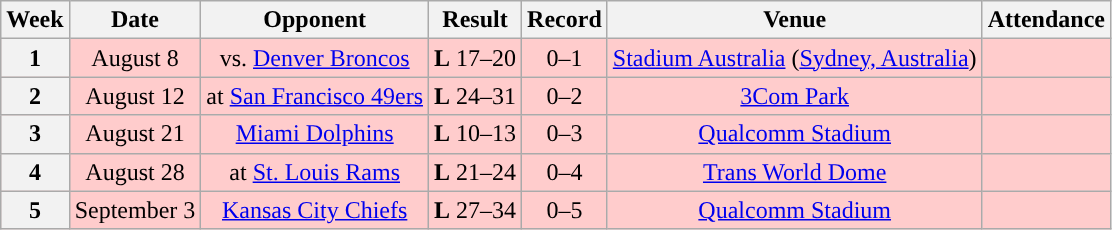<table class="wikitable" style="text-align:center">
<tr>
<th>Week</th>
<th>Date</th>
<th>Opponent</th>
<th>Result</th>
<th>Record</th>
<th>Venue</th>
<th>Attendance</th>
</tr>
<tr style="background: #fcc;">
<th>1</th>
<td>August 8</td>
<td>vs. <a href='#'>Denver Broncos</a></td>
<td><strong>L</strong> 17–20</td>
<td>0–1</td>
<td><a href='#'>Stadium Australia</a> (<a href='#'>Sydney, Australia</a>)</td>
<td></td>
</tr>
<tr style="background: #fcc;">
<th>2</th>
<td>August 12</td>
<td>at <a href='#'>San Francisco 49ers</a></td>
<td><strong>L</strong> 24–31</td>
<td>0–2</td>
<td><a href='#'>3Com Park</a></td>
<td></td>
</tr>
<tr style="background: #fcc;">
<th>3</th>
<td>August 21</td>
<td><a href='#'>Miami Dolphins</a></td>
<td><strong>L</strong> 10–13</td>
<td>0–3</td>
<td><a href='#'>Qualcomm Stadium</a></td>
<td></td>
</tr>
<tr style="background: #fcc;">
<th>4</th>
<td>August 28</td>
<td>at <a href='#'>St. Louis Rams</a></td>
<td><strong>L</strong> 21–24</td>
<td>0–4</td>
<td><a href='#'>Trans World Dome</a></td>
<td></td>
</tr>
<tr style="background: #fcc;">
<th>5</th>
<td>September 3</td>
<td><a href='#'>Kansas City Chiefs</a></td>
<td><strong>L</strong> 27–34</td>
<td>0–5</td>
<td><a href='#'>Qualcomm Stadium</a></td>
<td></td>
</tr>
</table>
